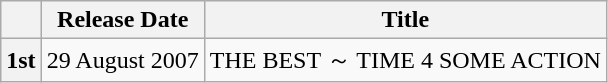<table class="wikitable">
<tr>
<th></th>
<th>Release Date</th>
<th>Title</th>
</tr>
<tr>
<th>1st</th>
<td>29 August 2007</td>
<td>THE BEST ～ TIME 4 SOME ACTION</td>
</tr>
</table>
